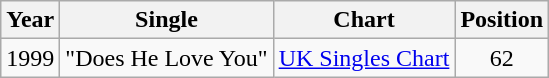<table class="wikitable">
<tr>
<th>Year</th>
<th>Single</th>
<th>Chart</th>
<th>Position</th>
</tr>
<tr>
<td>1999</td>
<td>"Does He Love You"</td>
<td><a href='#'>UK Singles Chart</a></td>
<td align="center">62</td>
</tr>
</table>
